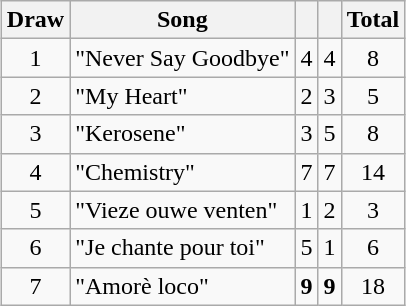<table class="wikitable plainrowheaders" style="margin: 1em auto 1em auto; text-align:center;">
<tr>
<th>Draw</th>
<th>Song</th>
<th></th>
<th></th>
<th>Total</th>
</tr>
<tr>
<td>1</td>
<td align="left">"Never Say Goodbye"</td>
<td>4</td>
<td>4</td>
<td>8</td>
</tr>
<tr>
<td>2</td>
<td align="left">"My Heart"</td>
<td>2</td>
<td>3</td>
<td>5</td>
</tr>
<tr>
<td>3</td>
<td align="left">"Kerosene"</td>
<td>3</td>
<td>5</td>
<td>8</td>
</tr>
<tr>
<td>4</td>
<td align="left">"Chemistry"</td>
<td>7</td>
<td>7</td>
<td>14</td>
</tr>
<tr>
<td>5</td>
<td align="left">"Vieze ouwe venten"</td>
<td>1</td>
<td>2</td>
<td>3</td>
</tr>
<tr>
<td>6</td>
<td align="left">"Je chante pour toi"</td>
<td>5</td>
<td>1</td>
<td>6</td>
</tr>
<tr>
<td>7</td>
<td align="left">"Amorè loco"</td>
<td><strong>9</strong></td>
<td><strong>9</strong></td>
<td>18</td>
</tr>
</table>
